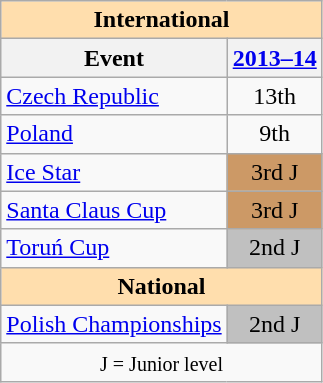<table class="wikitable" style="text-align:center">
<tr>
<th style="background-color: #ffdead; " colspan=6 align=center>International</th>
</tr>
<tr>
<th>Event</th>
<th><a href='#'>2013–14</a></th>
</tr>
<tr>
<td align=left> <a href='#'>Czech Republic</a></td>
<td>13th</td>
</tr>
<tr>
<td align=left> <a href='#'>Poland</a></td>
<td>9th</td>
</tr>
<tr>
<td align=left><a href='#'>Ice Star</a></td>
<td bgcolor=cc9966>3rd J</td>
</tr>
<tr>
<td align=left><a href='#'>Santa Claus Cup</a></td>
<td bgcolor=cc9966>3rd J</td>
</tr>
<tr>
<td align=left><a href='#'>Toruń Cup</a></td>
<td bgcolor=silver>2nd J</td>
</tr>
<tr>
<th style="background-color: #ffdead; " colspan=2 align=center>National</th>
</tr>
<tr>
<td align=left><a href='#'>Polish Championships</a></td>
<td bgcolor=silver>2nd J</td>
</tr>
<tr>
<td colspan=2 align=center><small> J = Junior level </small></td>
</tr>
</table>
